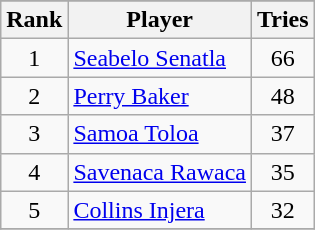<table class="wikitable sortable">
<tr>
</tr>
<tr>
<th>Rank</th>
<th>Player</th>
<th>Tries</th>
</tr>
<tr>
<td align=center>1</td>
<td> <a href='#'>Seabelo Senatla</a></td>
<td align=center>66</td>
</tr>
<tr>
<td align=center>2</td>
<td> <a href='#'>Perry Baker</a></td>
<td align=center>48</td>
</tr>
<tr>
<td align=center>3</td>
<td> <a href='#'>Samoa Toloa</a></td>
<td align=center>37</td>
</tr>
<tr>
<td align=center>4</td>
<td> <a href='#'>Savenaca Rawaca</a></td>
<td align=center>35</td>
</tr>
<tr>
<td align=center>5</td>
<td> <a href='#'>Collins Injera</a></td>
<td align=center>32</td>
</tr>
<tr>
</tr>
</table>
